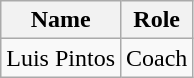<table class="wikitable">
<tr>
<th>Name</th>
<th>Role</th>
</tr>
<tr>
<td> Luis Pintos</td>
<td>Coach</td>
</tr>
</table>
